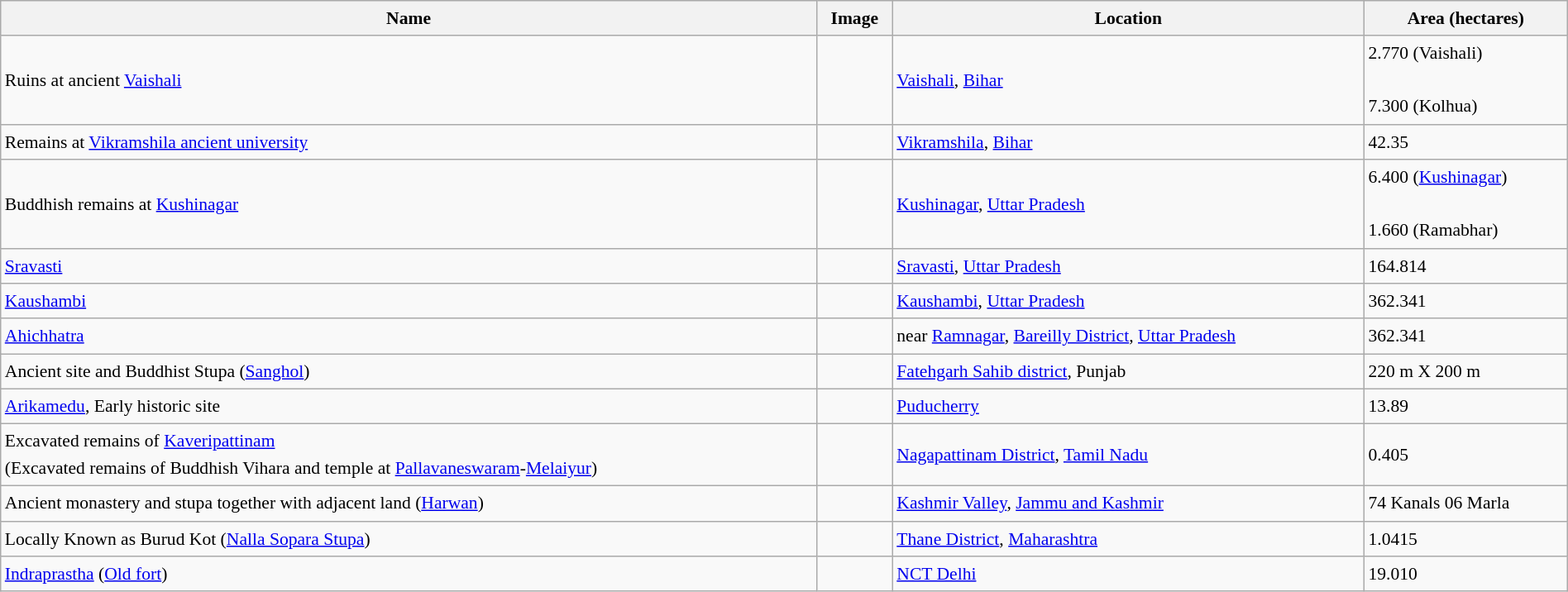<table class="wikitable sortable" style="font-size:90%;width:100%;border:0px;text-align:left;line-height:150%;">
<tr>
<th>Name</th>
<th>Image</th>
<th>Location</th>
<th>Area (hectares)</th>
</tr>
<tr>
<td>Ruins at ancient <a href='#'>Vaishali</a></td>
<td> </td>
<td><a href='#'>Vaishali</a>, <a href='#'>Bihar</a></td>
<td>2.770 (Vaishali)<br><br>7.300 (Kolhua)</td>
</tr>
<tr>
<td>Remains at <a href='#'>Vikramshila ancient university</a></td>
<td> </td>
<td><a href='#'>Vikramshila</a>, <a href='#'>Bihar</a></td>
<td>42.35</td>
</tr>
<tr>
<td>Buddhish remains at <a href='#'>Kushinagar</a></td>
<td> </td>
<td><a href='#'>Kushinagar</a>, <a href='#'>Uttar Pradesh</a></td>
<td>6.400 (<a href='#'>Kushinagar</a>)<br><br>1.660 (Ramabhar)</td>
</tr>
<tr>
<td><a href='#'>Sravasti</a></td>
<td> </td>
<td><a href='#'>Sravasti</a>, <a href='#'>Uttar Pradesh</a></td>
<td>164.814</td>
</tr>
<tr>
<td><a href='#'>Kaushambi</a></td>
<td></td>
<td><a href='#'>Kaushambi</a>, <a href='#'>Uttar Pradesh</a></td>
<td>362.341</td>
</tr>
<tr>
<td><a href='#'>Ahichhatra</a></td>
<td></td>
<td>near <a href='#'>Ramnagar</a>, <a href='#'>Bareilly District</a>, <a href='#'>Uttar Pradesh</a></td>
<td>362.341</td>
</tr>
<tr>
<td>Ancient site and Buddhist Stupa (<a href='#'>Sanghol</a>)</td>
<td> </td>
<td><a href='#'>Fatehgarh Sahib district</a>, Punjab</td>
<td>220 m X 200 m</td>
</tr>
<tr>
<td><a href='#'>Arikamedu</a>, Early historic site</td>
<td> </td>
<td><a href='#'>Puducherry</a></td>
<td>13.89</td>
</tr>
<tr>
<td>Excavated remains of <a href='#'>Kaveripattinam</a><br>(Excavated remains of Buddhish Vihara and temple at <a href='#'>Pallavaneswaram</a>-<a href='#'>Melaiyur</a>)</td>
<td></td>
<td><a href='#'>Nagapattinam District</a>, <a href='#'>Tamil Nadu</a></td>
<td>0.405</td>
</tr>
<tr>
<td>Ancient monastery and stupa together with adjacent land (<a href='#'>Harwan</a>)</td>
<td></td>
<td><a href='#'>Kashmir Valley</a>, <a href='#'>Jammu and Kashmir</a></td>
<td>74 Kanals 06 Marla</td>
</tr>
<tr>
<td>Locally Known as Burud Kot (<a href='#'>Nalla Sopara Stupa</a>)</td>
<td></td>
<td><a href='#'>Thane District</a>, <a href='#'>Maharashtra</a></td>
<td>1.0415</td>
</tr>
<tr>
<td><a href='#'>Indraprastha</a> (<a href='#'>Old fort</a>)</td>
<td></td>
<td><a href='#'>NCT Delhi</a></td>
<td>19.010</td>
</tr>
</table>
